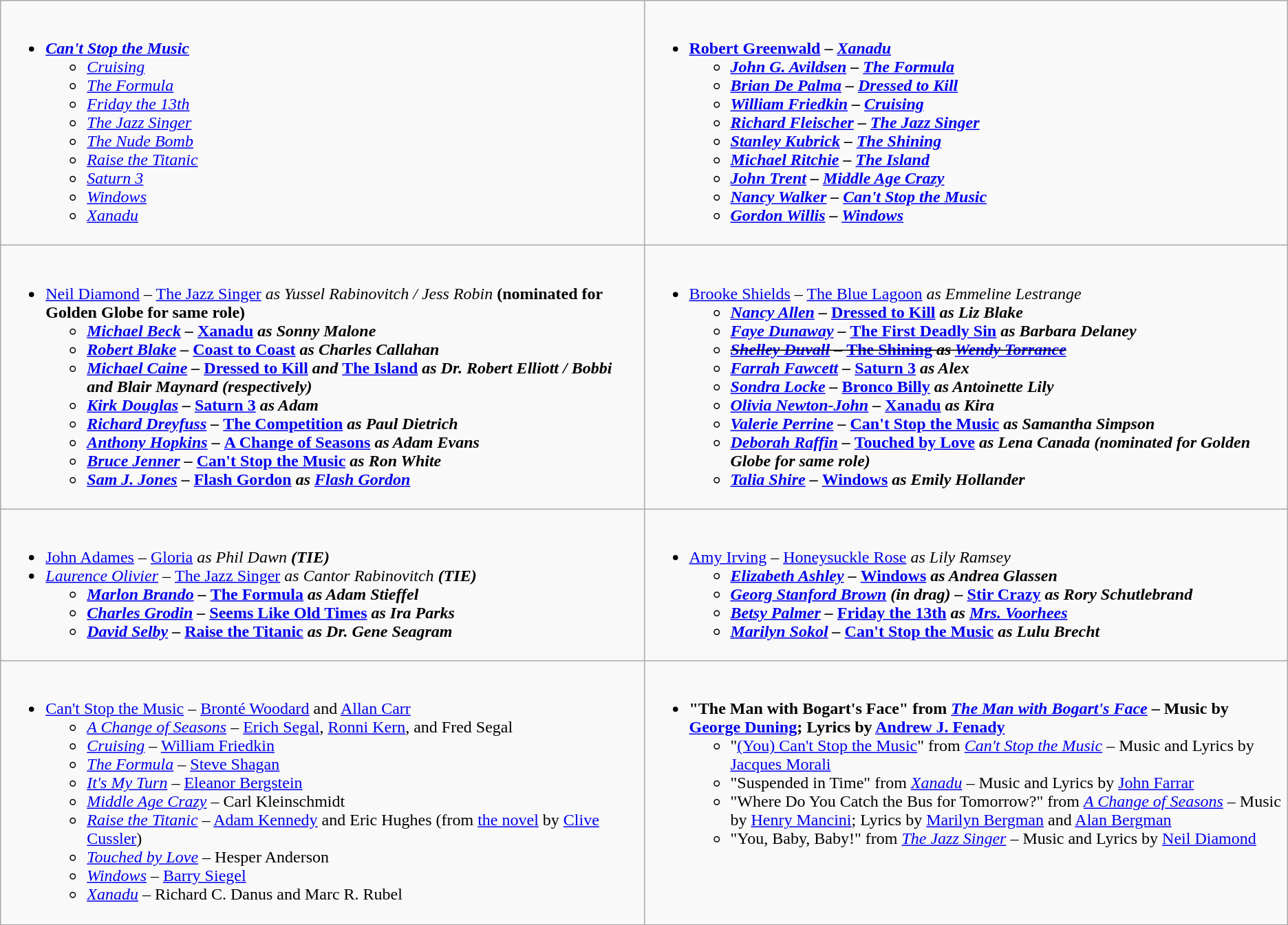<table class=wikitable>
<tr>
<td valign="top" width="50%"><br><ul><li><strong><em><a href='#'>Can't Stop the Music</a></em></strong><ul><li><em><a href='#'>Cruising</a></em></li><li><em><a href='#'>The Formula</a></em></li><li><em><a href='#'>Friday the 13th</a></em></li><li><em><a href='#'>The Jazz Singer</a></em></li><li><em><a href='#'>The Nude Bomb</a></em></li><li><em><a href='#'>Raise the Titanic</a></em></li><li><em><a href='#'>Saturn 3</a></em></li><li><em><a href='#'>Windows</a></em></li><li><em><a href='#'>Xanadu</a></em></li></ul></li></ul></td>
<td valign="top" width="50%"><br><ul><li><strong><a href='#'>Robert Greenwald</a> – <em><a href='#'>Xanadu</a><strong><em><ul><li><a href='#'>John G. Avildsen</a> – </em><a href='#'>The Formula</a><em></li><li><a href='#'>Brian De Palma</a> – </em><a href='#'>Dressed to Kill</a><em></li><li><a href='#'>William Friedkin</a> – </em><a href='#'>Cruising</a><em></li><li><a href='#'>Richard Fleischer</a> – </em><a href='#'>The Jazz Singer</a><em></li><li><a href='#'>Stanley Kubrick</a> – </em><a href='#'>The Shining</a><em></li><li><a href='#'>Michael Ritchie</a> – </em><a href='#'>The Island</a><em></li><li><a href='#'>John Trent</a> – </em><a href='#'>Middle Age Crazy</a><em></li><li><a href='#'>Nancy Walker</a> – </em><a href='#'>Can't Stop the Music</a><em></li><li><a href='#'>Gordon Willis</a> – </em><a href='#'>Windows</a><em></li></ul></li></ul></td>
</tr>
<tr>
<td valign="top" width="50%"><br><ul><li></strong><a href='#'>Neil Diamond</a> – </em><a href='#'>The Jazz Singer</a><em> as Yussel Rabinovitch / Jess Robin<strong> </em>(nominated for Golden Globe for same role)<em><ul><li><a href='#'>Michael Beck</a> – </em><a href='#'>Xanadu</a><em> as Sonny Malone</li><li><a href='#'>Robert Blake</a> – </em><a href='#'>Coast to Coast</a><em> as Charles Callahan</li><li><a href='#'>Michael Caine</a> – </em><a href='#'>Dressed to Kill</a><em> and </em><a href='#'>The Island</a><em> as Dr. Robert Elliott / Bobbi and Blair Maynard (respectively)</li><li><a href='#'>Kirk Douglas</a> – </em><a href='#'>Saturn 3</a><em> as Adam</li><li><a href='#'>Richard Dreyfuss</a> – </em><a href='#'>The Competition</a><em> as Paul Dietrich</li><li><a href='#'>Anthony Hopkins</a> – </em><a href='#'>A Change of Seasons</a><em> as Adam Evans</li><li><a href='#'>Bruce Jenner</a> – </em><a href='#'>Can't Stop the Music</a><em> as Ron White</li><li><a href='#'>Sam J. Jones</a> – </em><a href='#'>Flash Gordon</a><em> as <a href='#'>Flash Gordon</a></li></ul></li></ul></td>
<td valign="top" width="50%"><br><ul><li></strong><a href='#'>Brooke Shields</a> – </em><a href='#'>The Blue Lagoon</a><em> as Emmeline Lestrange<strong><ul><li><a href='#'>Nancy Allen</a> – </em><a href='#'>Dressed to Kill</a><em> as Liz Blake</li><li><a href='#'>Faye Dunaway</a> – </em><a href='#'>The First Deadly Sin</a><em> as Barbara Delaney</li><li><s><a href='#'>Shelley Duvall</a> – </em><a href='#'>The Shining</a><em> as <a href='#'>Wendy Torrance</a></s></li><li><a href='#'>Farrah Fawcett</a> – </em><a href='#'>Saturn 3</a><em> as Alex</li><li><a href='#'>Sondra Locke</a> – </em><a href='#'>Bronco Billy</a><em> as Antoinette Lily</li><li><a href='#'>Olivia Newton-John</a> – </em><a href='#'>Xanadu</a><em> as Kira</li><li><a href='#'>Valerie Perrine</a> – </em><a href='#'>Can't Stop the Music</a><em> as Samantha Simpson</li><li><a href='#'>Deborah Raffin</a> – </em><a href='#'>Touched by Love</a><em> as Lena Canada (nominated for Golden Globe for same role)</li><li><a href='#'>Talia Shire</a> – </em><a href='#'>Windows</a><em> as Emily Hollander</li></ul></li></ul></td>
</tr>
<tr>
<td valign="top" width="50%"><br><ul><li></strong><a href='#'>John Adames</a> – </em><a href='#'>Gloria</a><em> as Phil Dawn<strong> (TIE)</li><li></strong><a href='#'>Laurence Olivier</a> – </em><a href='#'>The Jazz Singer</a><em> as Cantor Rabinovitch<strong> (TIE)<ul><li><a href='#'>Marlon Brando</a> – </em><a href='#'>The Formula</a><em> as Adam Stieffel</li><li><a href='#'>Charles Grodin</a> – </em><a href='#'>Seems Like Old Times</a><em> as Ira Parks</li><li><a href='#'>David Selby</a> – </em><a href='#'>Raise the Titanic</a><em> as Dr. Gene Seagram</li></ul></li></ul></td>
<td valign="top" width="50%"><br><ul><li></strong><a href='#'>Amy Irving</a> – </em><a href='#'>Honeysuckle Rose</a><em> as Lily Ramsey<strong><ul><li><a href='#'>Elizabeth Ashley</a> – </em><a href='#'>Windows</a><em> as Andrea Glassen</li><li><a href='#'>Georg Stanford Brown</a> (in drag) – </em><a href='#'>Stir Crazy</a><em> as Rory Schutlebrand</li><li><a href='#'>Betsy Palmer</a> – </em><a href='#'>Friday the 13th</a><em> as <a href='#'>Mrs. Voorhees</a></li><li><a href='#'>Marilyn Sokol</a> – </em><a href='#'>Can't Stop the Music</a><em> as Lulu Brecht</li></ul></li></ul></td>
</tr>
<tr>
<td valign="top" width="50%"><br><ul><li></em></strong><a href='#'>Can't Stop the Music</a></em> – <a href='#'>Bronté Woodard</a> and <a href='#'>Allan Carr</a></strong><ul><li><em><a href='#'>A Change of Seasons</a></em> – <a href='#'>Erich Segal</a>, <a href='#'>Ronni Kern</a>, and Fred Segal</li><li><em><a href='#'>Cruising</a></em> – <a href='#'>William Friedkin</a></li><li><em><a href='#'>The Formula</a></em> – <a href='#'>Steve Shagan</a></li><li><em><a href='#'>It's My Turn</a></em> – <a href='#'>Eleanor Bergstein</a></li><li><em><a href='#'>Middle Age Crazy</a></em> – Carl Kleinschmidt</li><li><em><a href='#'>Raise the Titanic</a></em> – <a href='#'>Adam Kennedy</a> and Eric Hughes (from <a href='#'>the novel</a> by <a href='#'>Clive Cussler</a>)</li><li><em><a href='#'>Touched by Love</a></em> – Hesper Anderson</li><li><em><a href='#'>Windows</a></em> – <a href='#'>Barry Siegel</a></li><li><em><a href='#'>Xanadu</a></em> – Richard C. Danus and Marc R. Rubel</li></ul></li></ul></td>
<td valign="top" width="50%"><br><ul><li><strong>"The Man with Bogart's Face" from <em><a href='#'>The Man with Bogart's Face</a></em> – Music by <a href='#'>George Duning</a>; Lyrics by <a href='#'>Andrew J. Fenady</a></strong><ul><li>"<a href='#'>(You) Can't Stop the Music</a>" from <em><a href='#'>Can't Stop the Music</a></em> – Music and Lyrics by <a href='#'>Jacques Morali</a></li><li>"Suspended in Time" from <em><a href='#'>Xanadu</a></em> – Music and Lyrics by <a href='#'>John Farrar</a></li><li>"Where Do You Catch the Bus for Tomorrow?" from <em><a href='#'>A Change of Seasons</a></em> – Music by <a href='#'>Henry Mancini</a>; Lyrics by <a href='#'>Marilyn Bergman</a> and <a href='#'>Alan Bergman</a></li><li>"You, Baby, Baby!" from <em><a href='#'>The Jazz Singer</a></em> – Music and Lyrics by <a href='#'>Neil Diamond</a></li></ul></li></ul></td>
</tr>
</table>
